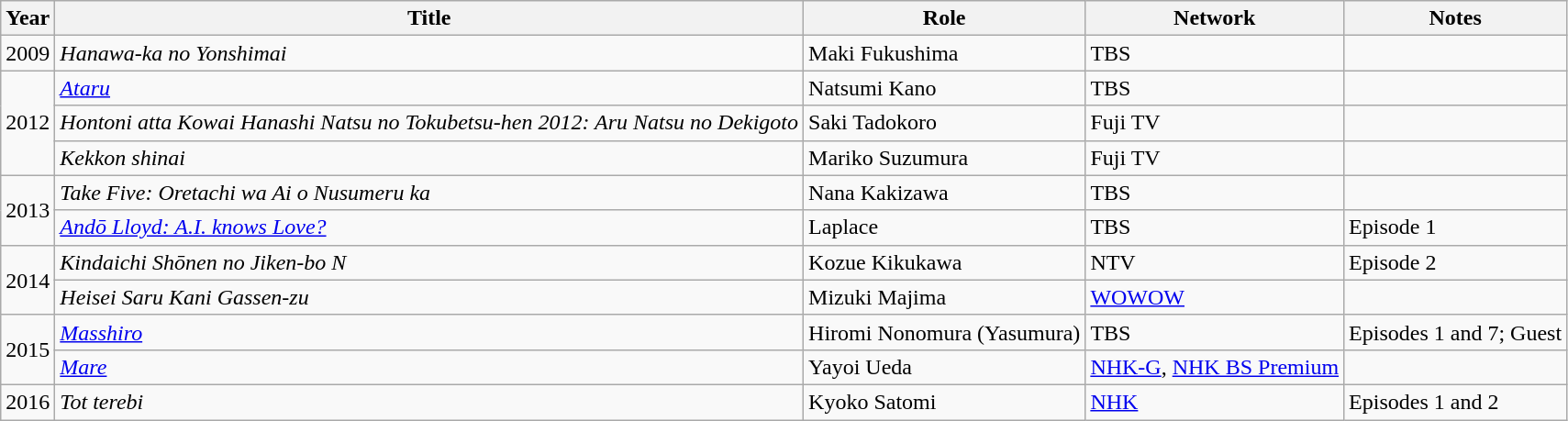<table class="wikitable">
<tr>
<th>Year</th>
<th>Title</th>
<th>Role</th>
<th>Network</th>
<th>Notes</th>
</tr>
<tr>
<td>2009</td>
<td><em>Hanawa-ka no Yonshimai</em></td>
<td>Maki Fukushima</td>
<td>TBS</td>
<td></td>
</tr>
<tr>
<td rowspan="3">2012</td>
<td><em><a href='#'>Ataru</a></em></td>
<td>Natsumi Kano</td>
<td>TBS</td>
<td></td>
</tr>
<tr>
<td><em>Hontoni atta Kowai Hanashi Natsu no Tokubetsu-hen 2012: Aru Natsu no Dekigoto</em></td>
<td>Saki Tadokoro</td>
<td>Fuji TV</td>
<td></td>
</tr>
<tr>
<td><em>Kekkon shinai</em></td>
<td>Mariko Suzumura</td>
<td>Fuji TV</td>
<td></td>
</tr>
<tr>
<td rowspan="2">2013</td>
<td><em>Take Five: Oretachi wa Ai o Nusumeru ka</em></td>
<td>Nana Kakizawa</td>
<td>TBS</td>
<td></td>
</tr>
<tr>
<td><em><a href='#'>Andō Lloyd: A.I. knows Love?</a></em></td>
<td>Laplace</td>
<td>TBS</td>
<td>Episode 1</td>
</tr>
<tr>
<td rowspan="2">2014</td>
<td><em>Kindaichi Shōnen no Jiken-bo N</em></td>
<td>Kozue Kikukawa</td>
<td>NTV</td>
<td>Episode 2</td>
</tr>
<tr>
<td><em>Heisei Saru Kani Gassen-zu</em></td>
<td>Mizuki Majima</td>
<td><a href='#'>WOWOW</a></td>
<td></td>
</tr>
<tr>
<td rowspan="2">2015</td>
<td><em><a href='#'>Masshiro</a></em></td>
<td>Hiromi Nonomura (Yasumura)</td>
<td>TBS</td>
<td>Episodes 1 and 7; Guest</td>
</tr>
<tr>
<td><em><a href='#'>Mare</a></em></td>
<td>Yayoi Ueda</td>
<td><a href='#'>NHK-G</a>, <a href='#'>NHK BS Premium</a></td>
<td></td>
</tr>
<tr>
<td>2016</td>
<td><em>Tot terebi</em></td>
<td>Kyoko Satomi</td>
<td><a href='#'>NHK</a></td>
<td>Episodes 1 and 2</td>
</tr>
</table>
